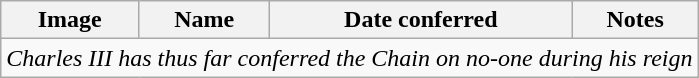<table class="wikitable">
<tr>
<th>Image</th>
<th>Name</th>
<th>Date conferred</th>
<th>Notes</th>
</tr>
<tr>
<td colspan="5"><em>Charles III has thus far conferred the Chain on no-one during his reign</em></td>
</tr>
</table>
